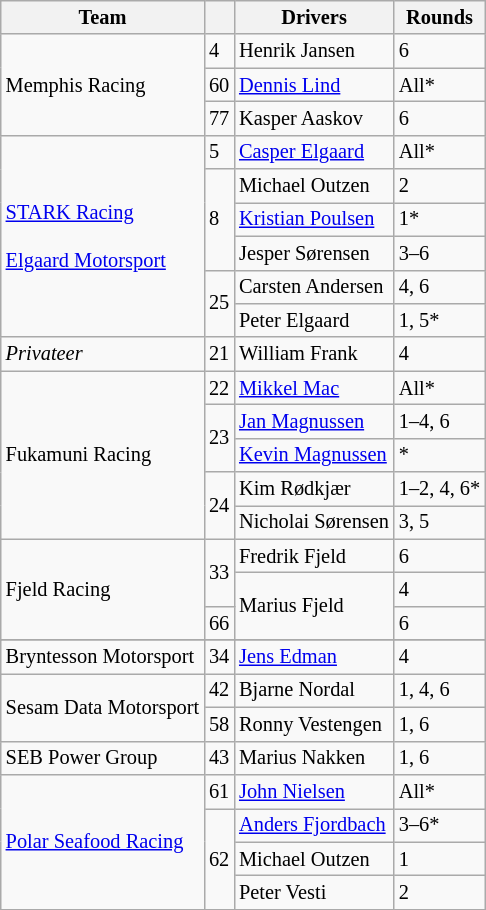<table class="wikitable" style="font-size: 85%;">
<tr>
<th>Team</th>
<th></th>
<th>Drivers</th>
<th>Rounds</th>
</tr>
<tr>
<td rowspan=3> Memphis Racing</td>
<td>4</td>
<td> Henrik Jansen</td>
<td>6</td>
</tr>
<tr>
<td>60</td>
<td> <a href='#'>Dennis Lind</a></td>
<td>All*</td>
</tr>
<tr>
<td>77</td>
<td> Kasper Aaskov</td>
<td>6</td>
</tr>
<tr>
<td rowspan=6> <a href='#'>STARK Racing</a><br><br> <a href='#'>Elgaard Motorsport</a></td>
<td>5</td>
<td> <a href='#'>Casper Elgaard</a></td>
<td>All*</td>
</tr>
<tr>
<td rowspan=3>8</td>
<td> Michael Outzen</td>
<td>2</td>
</tr>
<tr>
<td> <a href='#'>Kristian Poulsen</a></td>
<td>1*</td>
</tr>
<tr>
<td> Jesper Sørensen</td>
<td>3–6</td>
</tr>
<tr>
<td rowspan=2>25</td>
<td> Carsten Andersen</td>
<td>4, 6</td>
</tr>
<tr>
<td> Peter Elgaard</td>
<td>1, 5*</td>
</tr>
<tr>
<td><em>Privateer</em></td>
<td>21</td>
<td> William Frank</td>
<td>4</td>
</tr>
<tr>
<td rowspan=5> Fukamuni Racing</td>
<td>22</td>
<td> <a href='#'>Mikkel Mac</a></td>
<td>All*</td>
</tr>
<tr>
<td rowspan=2>23</td>
<td> <a href='#'>Jan Magnussen</a></td>
<td>1–4, 6</td>
</tr>
<tr>
<td> <a href='#'>Kevin Magnussen</a></td>
<td>*</td>
</tr>
<tr>
<td rowspan=2>24</td>
<td> Kim Rødkjær</td>
<td>1–2, 4, 6*</td>
</tr>
<tr>
<td> Nicholai Sørensen</td>
<td>3, 5</td>
</tr>
<tr>
<td rowspan=3> Fjeld Racing</td>
<td rowspan=2>33</td>
<td> Fredrik Fjeld</td>
<td>6</td>
</tr>
<tr>
<td rowspan=2> Marius Fjeld</td>
<td>4</td>
</tr>
<tr>
<td>66</td>
<td>6</td>
</tr>
<tr>
</tr>
<tr>
<td> Bryntesson Motorsport</td>
<td>34</td>
<td> <a href='#'>Jens Edman</a></td>
<td>4</td>
</tr>
<tr>
<td rowspan=2> Sesam Data Motorsport</td>
<td>42</td>
<td> Bjarne Nordal</td>
<td>1, 4, 6</td>
</tr>
<tr>
<td>58</td>
<td> Ronny Vestengen</td>
<td>1, 6</td>
</tr>
<tr>
<td> SEB Power Group</td>
<td>43</td>
<td> Marius Nakken</td>
<td>1, 6</td>
</tr>
<tr>
<td rowspan=4> <a href='#'>Polar Seafood Racing</a></td>
<td>61</td>
<td> <a href='#'>John Nielsen</a></td>
<td>All*</td>
</tr>
<tr>
<td rowspan=3>62</td>
<td> <a href='#'>Anders Fjordbach</a></td>
<td>3–6*</td>
</tr>
<tr>
<td> Michael Outzen</td>
<td>1</td>
</tr>
<tr>
<td> Peter Vesti</td>
<td>2</td>
</tr>
<tr>
</tr>
</table>
